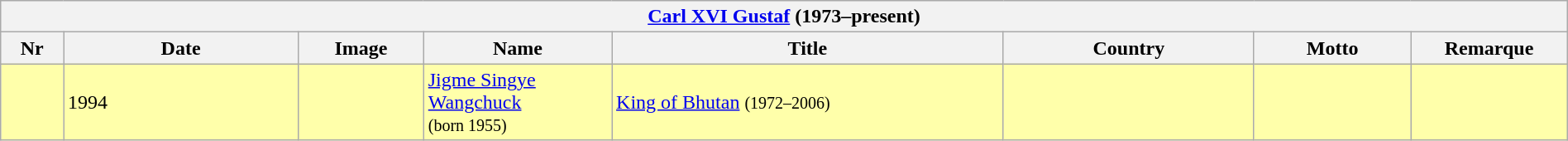<table class="wikitable" width=100%>
<tr>
<th colspan=8><a href='#'>Carl XVI Gustaf</a> (1973–present)</th>
</tr>
<tr>
<th width=4%>Nr</th>
<th width=15%>Date</th>
<th width=8%>Image</th>
<th width=12%>Name</th>
<th>Title</th>
<th width=16%>Country</th>
<th width=10%>Motto</th>
<th width=10%>Remarque</th>
</tr>
<tr bgcolor="#FFFFAA">
<td></td>
<td>1994</td>
<td></td>
<td><a href='#'>Jigme Singye Wangchuck</a><br><small>(born 1955)</small></td>
<td><a href='#'>King of Bhutan</a> <small>(1972–2006)</small></td>
<td></td>
<td></td>
<td></td>
</tr>
</table>
